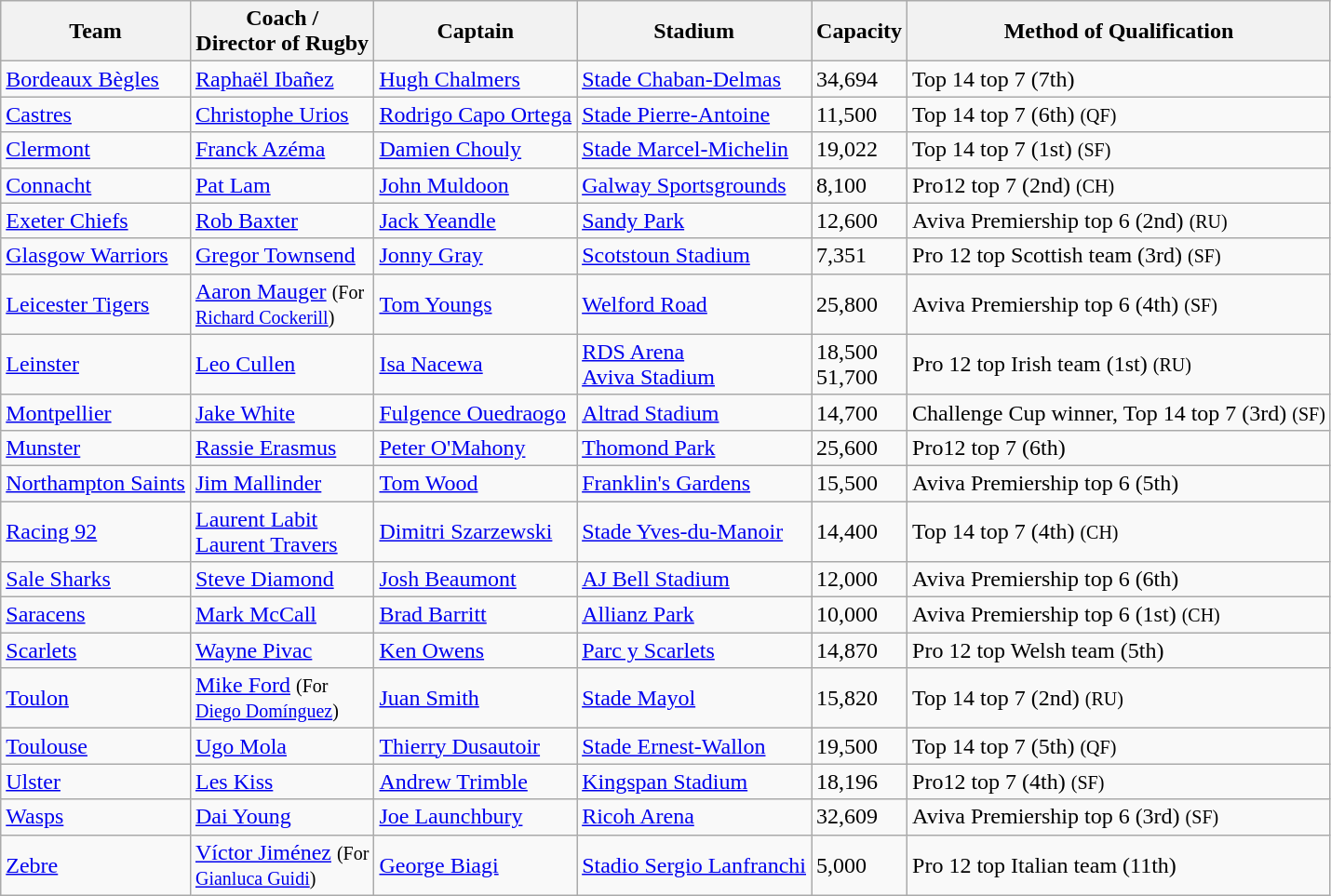<table class="wikitable sortable">
<tr>
<th>Team</th>
<th>Coach /<br>Director of Rugby</th>
<th>Captain</th>
<th>Stadium</th>
<th>Capacity</th>
<th>Method of Qualification</th>
</tr>
<tr>
<td> <a href='#'>Bordeaux Bègles</a></td>
<td> <a href='#'>Raphaël Ibañez</a></td>
<td> <a href='#'>Hugh Chalmers</a></td>
<td><a href='#'>Stade Chaban-Delmas</a></td>
<td>34,694</td>
<td>Top 14 top 7 (7th)</td>
</tr>
<tr>
<td> <a href='#'>Castres</a></td>
<td> <a href='#'>Christophe Urios</a></td>
<td> <a href='#'>Rodrigo Capo Ortega</a></td>
<td><a href='#'>Stade Pierre-Antoine</a></td>
<td>11,500</td>
<td>Top 14 top 7 (6th) <small>(QF)</small></td>
</tr>
<tr>
<td> <a href='#'>Clermont</a></td>
<td> <a href='#'>Franck Azéma</a></td>
<td> <a href='#'>Damien Chouly</a></td>
<td><a href='#'>Stade Marcel-Michelin</a></td>
<td>19,022</td>
<td>Top 14 top 7 (1st) <small>(SF)</small></td>
</tr>
<tr>
<td> <a href='#'>Connacht</a></td>
<td> <a href='#'>Pat Lam</a></td>
<td> <a href='#'>John Muldoon</a></td>
<td><a href='#'>Galway Sportsgrounds</a></td>
<td>8,100</td>
<td>Pro12 top 7 (2nd) <small>(CH)</small></td>
</tr>
<tr>
<td> <a href='#'>Exeter Chiefs</a></td>
<td> <a href='#'>Rob Baxter</a></td>
<td> <a href='#'>Jack Yeandle</a></td>
<td><a href='#'>Sandy Park</a></td>
<td>12,600</td>
<td>Aviva Premiership top 6 (2nd) <small>(RU)</small></td>
</tr>
<tr>
<td> <a href='#'>Glasgow Warriors</a></td>
<td> <a href='#'>Gregor Townsend</a></td>
<td> <a href='#'>Jonny Gray</a></td>
<td><a href='#'>Scotstoun Stadium</a></td>
<td>7,351</td>
<td>Pro 12 top Scottish team (3rd) <small>(SF)</small></td>
</tr>
<tr>
<td> <a href='#'>Leicester Tigers</a></td>
<td> <a href='#'>Aaron Mauger</a> <small>(For<br> <a href='#'>Richard Cockerill</a>)</small> </td>
<td> <a href='#'>Tom Youngs</a></td>
<td><a href='#'>Welford Road</a></td>
<td>25,800</td>
<td>Aviva Premiership top 6 (4th) <small>(SF)</small></td>
</tr>
<tr>
<td> <a href='#'>Leinster</a></td>
<td> <a href='#'>Leo Cullen</a></td>
<td> <a href='#'>Isa Nacewa</a></td>
<td><a href='#'>RDS Arena</a><br><a href='#'>Aviva Stadium</a></td>
<td>18,500<br>51,700</td>
<td>Pro 12 top Irish team (1st) <small>(RU)</small></td>
</tr>
<tr>
<td> <a href='#'>Montpellier</a></td>
<td> <a href='#'>Jake White</a></td>
<td> <a href='#'>Fulgence Ouedraogo</a></td>
<td><a href='#'>Altrad Stadium</a></td>
<td>14,700</td>
<td>Challenge Cup winner, Top 14 top 7 (3rd) <small>(SF)</small></td>
</tr>
<tr>
<td> <a href='#'>Munster</a></td>
<td> <a href='#'>Rassie Erasmus</a></td>
<td> <a href='#'>Peter O'Mahony</a></td>
<td><a href='#'>Thomond Park</a></td>
<td>25,600</td>
<td>Pro12 top 7 (6th)</td>
</tr>
<tr>
<td> <a href='#'>Northampton Saints</a></td>
<td> <a href='#'>Jim Mallinder</a></td>
<td> <a href='#'>Tom Wood</a></td>
<td><a href='#'>Franklin's Gardens</a></td>
<td>15,500</td>
<td>Aviva Premiership top 6 (5th)</td>
</tr>
<tr>
<td> <a href='#'>Racing 92</a></td>
<td> <a href='#'>Laurent Labit</a><br> <a href='#'>Laurent Travers</a></td>
<td> <a href='#'>Dimitri Szarzewski</a></td>
<td><a href='#'>Stade Yves-du-Manoir</a></td>
<td>14,400</td>
<td>Top 14 top 7 (4th) <small>(CH)</small></td>
</tr>
<tr>
<td> <a href='#'>Sale Sharks</a></td>
<td> <a href='#'>Steve Diamond</a></td>
<td> <a href='#'>Josh Beaumont</a></td>
<td><a href='#'>AJ Bell Stadium</a></td>
<td>12,000</td>
<td>Aviva Premiership top 6 (6th)</td>
</tr>
<tr>
<td> <a href='#'>Saracens</a></td>
<td> <a href='#'>Mark McCall</a></td>
<td> <a href='#'>Brad Barritt</a></td>
<td><a href='#'>Allianz Park</a></td>
<td>10,000</td>
<td>Aviva Premiership top 6 (1st) <small>(CH)</small></td>
</tr>
<tr>
<td> <a href='#'>Scarlets</a></td>
<td> <a href='#'>Wayne Pivac</a></td>
<td> <a href='#'>Ken Owens</a></td>
<td><a href='#'>Parc y Scarlets</a></td>
<td>14,870</td>
<td>Pro 12 top Welsh team (5th)</td>
</tr>
<tr>
<td> <a href='#'>Toulon</a></td>
<td> <a href='#'>Mike Ford</a> <small>(For<br> <a href='#'>Diego Domínguez</a>)</small> </td>
<td> <a href='#'>Juan Smith</a></td>
<td><a href='#'>Stade Mayol</a></td>
<td>15,820</td>
<td>Top 14 top 7 (2nd) <small>(RU)</small></td>
</tr>
<tr>
<td> <a href='#'>Toulouse</a></td>
<td> <a href='#'>Ugo Mola</a></td>
<td> <a href='#'>Thierry Dusautoir</a></td>
<td><a href='#'>Stade Ernest-Wallon</a></td>
<td>19,500</td>
<td>Top 14 top 7 (5th) <small>(QF)</small></td>
</tr>
<tr>
<td> <a href='#'>Ulster</a></td>
<td> <a href='#'>Les Kiss</a></td>
<td> <a href='#'>Andrew Trimble</a></td>
<td><a href='#'>Kingspan Stadium</a></td>
<td>18,196</td>
<td>Pro12 top 7 (4th) <small>(SF)</small></td>
</tr>
<tr>
<td> <a href='#'>Wasps</a></td>
<td> <a href='#'>Dai Young</a></td>
<td> <a href='#'>Joe Launchbury</a></td>
<td><a href='#'>Ricoh Arena</a></td>
<td>32,609</td>
<td>Aviva Premiership top 6 (3rd) <small>(SF)</small></td>
</tr>
<tr>
<td> <a href='#'>Zebre</a></td>
<td> <a href='#'>Víctor Jiménez</a> <small>(For<br> <a href='#'>Gianluca Guidi</a>)</small></td>
<td> <a href='#'>George Biagi</a></td>
<td><a href='#'>Stadio Sergio Lanfranchi</a></td>
<td>5,000</td>
<td>Pro 12 top Italian team (11th)</td>
</tr>
</table>
